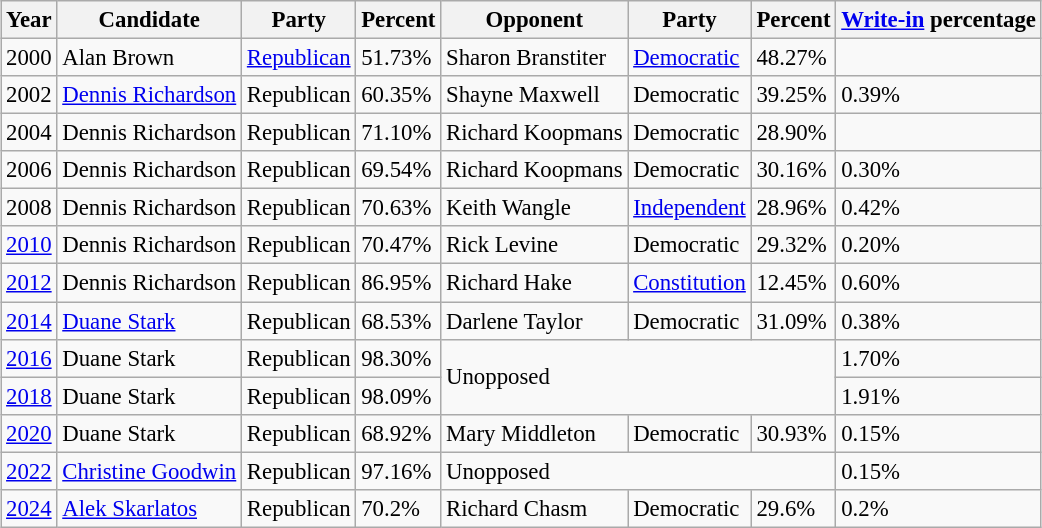<table class="wikitable sortable" style="margin:0.5em auto; font-size:95%;">
<tr>
<th>Year</th>
<th>Candidate</th>
<th>Party</th>
<th>Percent</th>
<th>Opponent</th>
<th>Party</th>
<th>Percent</th>
<th><a href='#'>Write-in</a> percentage</th>
</tr>
<tr>
<td>2000</td>
<td>Alan Brown</td>
<td><a href='#'>Republican</a></td>
<td>51.73%</td>
<td>Sharon Branstiter</td>
<td><a href='#'>Democratic</a></td>
<td>48.27%</td>
<td></td>
</tr>
<tr>
<td>2002</td>
<td><a href='#'>Dennis Richardson</a></td>
<td>Republican</td>
<td>60.35%</td>
<td>Shayne Maxwell</td>
<td>Democratic</td>
<td>39.25%</td>
<td>0.39%</td>
</tr>
<tr>
<td>2004</td>
<td>Dennis Richardson</td>
<td>Republican</td>
<td>71.10%</td>
<td>Richard Koopmans</td>
<td>Democratic</td>
<td>28.90%</td>
<td></td>
</tr>
<tr>
<td>2006</td>
<td>Dennis Richardson</td>
<td>Republican</td>
<td>69.54%</td>
<td>Richard Koopmans</td>
<td>Democratic</td>
<td>30.16%</td>
<td>0.30%</td>
</tr>
<tr>
<td>2008</td>
<td>Dennis Richardson</td>
<td>Republican</td>
<td>70.63%</td>
<td>Keith Wangle</td>
<td><a href='#'>Independent</a></td>
<td>28.96%</td>
<td>0.42%</td>
</tr>
<tr>
<td><a href='#'>2010</a></td>
<td>Dennis Richardson</td>
<td>Republican</td>
<td>70.47%</td>
<td>Rick Levine</td>
<td>Democratic</td>
<td>29.32%</td>
<td>0.20%</td>
</tr>
<tr>
<td><a href='#'>2012</a></td>
<td>Dennis Richardson</td>
<td>Republican</td>
<td>86.95%</td>
<td>Richard Hake</td>
<td><a href='#'>Constitution</a></td>
<td>12.45%</td>
<td>0.60%</td>
</tr>
<tr>
<td><a href='#'>2014</a></td>
<td><a href='#'>Duane Stark</a></td>
<td>Republican</td>
<td>68.53%</td>
<td>Darlene Taylor</td>
<td>Democratic</td>
<td>31.09%</td>
<td>0.38%</td>
</tr>
<tr>
<td><a href='#'>2016</a></td>
<td>Duane Stark</td>
<td>Republican</td>
<td>98.30%</td>
<td colspan="3" rowspan="2">Unopposed</td>
<td>1.70%</td>
</tr>
<tr>
<td><a href='#'>2018</a></td>
<td>Duane Stark</td>
<td>Republican</td>
<td>98.09%</td>
<td>1.91%</td>
</tr>
<tr>
<td><a href='#'>2020</a></td>
<td>Duane Stark</td>
<td>Republican</td>
<td>68.92%</td>
<td>Mary Middleton</td>
<td>Democratic</td>
<td>30.93%</td>
<td>0.15%</td>
</tr>
<tr>
<td><a href='#'>2022</a></td>
<td><a href='#'>Christine Goodwin</a></td>
<td>Republican</td>
<td>97.16%</td>
<td colspan="3">Unopposed</td>
<td>0.15%</td>
</tr>
<tr>
<td><a href='#'>2024</a></td>
<td><a href='#'>Alek Skarlatos</a></td>
<td>Republican</td>
<td>70.2%</td>
<td>Richard Chasm</td>
<td>Democratic</td>
<td>29.6%</td>
<td>0.2%</td>
</tr>
</table>
